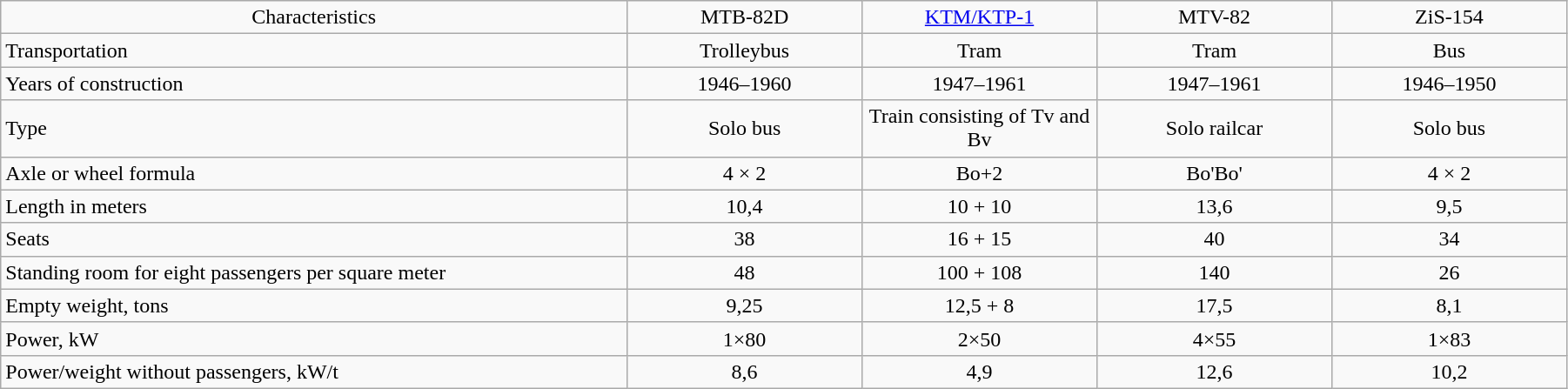<table class="wikitable centered" style="width:95%; text-align:center;">
<tr>
<td style="width:40%;">Characteristics</td>
<td style="width:15%;">MTB-82D</td>
<td style="width:15%;"><a href='#'>KTM/KTP-1</a></td>
<td style="width:15%;">MTV-82</td>
<td style="width:15%;">ZiS-154</td>
</tr>
<tr>
<td style="text-align:left;">Transportation</td>
<td>Trolleybus</td>
<td>Tram</td>
<td>Tram</td>
<td>Bus</td>
</tr>
<tr>
<td style="text-align:left;">Years of construction</td>
<td>1946–1960</td>
<td>1947–1961</td>
<td>1947–1961</td>
<td>1946–1950</td>
</tr>
<tr>
<td style="text-align:left;">Type</td>
<td>Solo bus</td>
<td>Train consisting of Tv and Bv</td>
<td>Solo railcar</td>
<td>Solo bus</td>
</tr>
<tr>
<td style="text-align:left;">Axle or wheel formula</td>
<td>4 × 2</td>
<td>Bo+2</td>
<td>Bo'Bo'</td>
<td>4 × 2</td>
</tr>
<tr>
<td style="text-align:left;">Length in meters</td>
<td>10,4</td>
<td>10 + 10</td>
<td>13,6</td>
<td>9,5</td>
</tr>
<tr>
<td style="text-align:left;">Seats</td>
<td>38</td>
<td>16 + 15</td>
<td>40</td>
<td>34</td>
</tr>
<tr>
<td style="text-align:left;">Standing room for eight passengers per square meter</td>
<td>48</td>
<td>100 + 108</td>
<td>140</td>
<td>26</td>
</tr>
<tr>
<td style="text-align:left;">Empty weight, tons</td>
<td>9,25</td>
<td>12,5 + 8</td>
<td>17,5</td>
<td>8,1</td>
</tr>
<tr>
<td style="text-align:left;">Power, kW</td>
<td>1×80</td>
<td>2×50</td>
<td>4×55</td>
<td>1×83</td>
</tr>
<tr>
<td style="text-align:left;">Power/weight without passengers, kW/t</td>
<td>8,6</td>
<td>4,9</td>
<td>12,6</td>
<td>10,2</td>
</tr>
</table>
